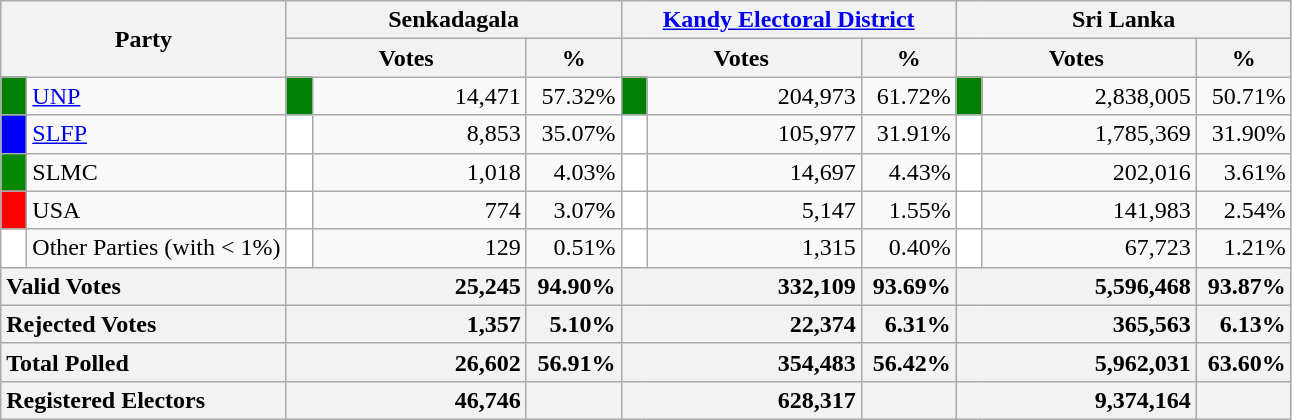<table class="wikitable">
<tr>
<th colspan="2" width="144px"rowspan="2">Party</th>
<th colspan="3" width="216px">Senkadagala</th>
<th colspan="3" width="216px"><a href='#'>Kandy Electoral District</a></th>
<th colspan="3" width="216px">Sri Lanka</th>
</tr>
<tr>
<th colspan="2" width="144px">Votes</th>
<th>%</th>
<th colspan="2" width="144px">Votes</th>
<th>%</th>
<th colspan="2" width="144px">Votes</th>
<th>%</th>
</tr>
<tr>
<td style="background-color:green;" width="10px"></td>
<td style="text-align:left;"><a href='#'>UNP</a></td>
<td style="background-color:green;" width="10px"></td>
<td style="text-align:right;">14,471</td>
<td style="text-align:right;">57.32%</td>
<td style="background-color:green;" width="10px"></td>
<td style="text-align:right;">204,973</td>
<td style="text-align:right;">61.72%</td>
<td style="background-color:green;" width="10px"></td>
<td style="text-align:right;">2,838,005</td>
<td style="text-align:right;">50.71%</td>
</tr>
<tr>
<td style="background-color:blue;" width="10px"></td>
<td style="text-align:left;"><a href='#'>SLFP</a></td>
<td style="background-color:white;" width="10px"></td>
<td style="text-align:right;">8,853</td>
<td style="text-align:right;">35.07%</td>
<td style="background-color:white;" width="10px"></td>
<td style="text-align:right;">105,977</td>
<td style="text-align:right;">31.91%</td>
<td style="background-color:white;" width="10px"></td>
<td style="text-align:right;">1,785,369</td>
<td style="text-align:right;">31.90%</td>
</tr>
<tr>
<td style="background-color:#008800;" width="10px"></td>
<td style="text-align:left;">SLMC</td>
<td style="background-color:white;" width="10px"></td>
<td style="text-align:right;">1,018</td>
<td style="text-align:right;">4.03%</td>
<td style="background-color:white;" width="10px"></td>
<td style="text-align:right;">14,697</td>
<td style="text-align:right;">4.43%</td>
<td style="background-color:white;" width="10px"></td>
<td style="text-align:right;">202,016</td>
<td style="text-align:right;">3.61%</td>
</tr>
<tr>
<td style="background-color:red;" width="10px"></td>
<td style="text-align:left;">USA</td>
<td style="background-color:white;" width="10px"></td>
<td style="text-align:right;">774</td>
<td style="text-align:right;">3.07%</td>
<td style="background-color:white;" width="10px"></td>
<td style="text-align:right;">5,147</td>
<td style="text-align:right;">1.55%</td>
<td style="background-color:white;" width="10px"></td>
<td style="text-align:right;">141,983</td>
<td style="text-align:right;">2.54%</td>
</tr>
<tr>
<td style="background-color:white;" width="10px"></td>
<td style="text-align:left;">Other Parties (with < 1%)</td>
<td style="background-color:white;" width="10px"></td>
<td style="text-align:right;">129</td>
<td style="text-align:right;">0.51%</td>
<td style="background-color:white;" width="10px"></td>
<td style="text-align:right;">1,315</td>
<td style="text-align:right;">0.40%</td>
<td style="background-color:white;" width="10px"></td>
<td style="text-align:right;">67,723</td>
<td style="text-align:right;">1.21%</td>
</tr>
<tr>
<th colspan="2" width="144px"style="text-align:left;">Valid Votes</th>
<th style="text-align:right;"colspan="2" width="144px">25,245</th>
<th style="text-align:right;">94.90%</th>
<th style="text-align:right;"colspan="2" width="144px">332,109</th>
<th style="text-align:right;">93.69%</th>
<th style="text-align:right;"colspan="2" width="144px">5,596,468</th>
<th style="text-align:right;">93.87%</th>
</tr>
<tr>
<th colspan="2" width="144px"style="text-align:left;">Rejected Votes</th>
<th style="text-align:right;"colspan="2" width="144px">1,357</th>
<th style="text-align:right;">5.10%</th>
<th style="text-align:right;"colspan="2" width="144px">22,374</th>
<th style="text-align:right;">6.31%</th>
<th style="text-align:right;"colspan="2" width="144px">365,563</th>
<th style="text-align:right;">6.13%</th>
</tr>
<tr>
<th colspan="2" width="144px"style="text-align:left;">Total Polled</th>
<th style="text-align:right;"colspan="2" width="144px">26,602</th>
<th style="text-align:right;">56.91%</th>
<th style="text-align:right;"colspan="2" width="144px">354,483</th>
<th style="text-align:right;">56.42%</th>
<th style="text-align:right;"colspan="2" width="144px">5,962,031</th>
<th style="text-align:right;">63.60%</th>
</tr>
<tr>
<th colspan="2" width="144px"style="text-align:left;">Registered Electors</th>
<th style="text-align:right;"colspan="2" width="144px">46,746</th>
<th></th>
<th style="text-align:right;"colspan="2" width="144px">628,317</th>
<th></th>
<th style="text-align:right;"colspan="2" width="144px">9,374,164</th>
<th></th>
</tr>
</table>
